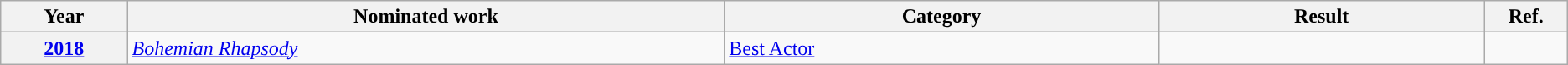<table class="wikitable">
<tr>
<th width=2%>Year</th>
<th width=11%>Nominated work</th>
<th width=8%>Category</th>
<th width=6%>Result</th>
<th width=1%>Ref.</th>
</tr>
<tr>
<th scope=row><a href='#'>2018</a></th>
<td><em><a href='#'>Bohemian Rhapsody</a></em></td>
<td><a href='#'>Best Actor</a></td>
<td></td>
<td style="text-align:center;"></td>
</tr>
</table>
